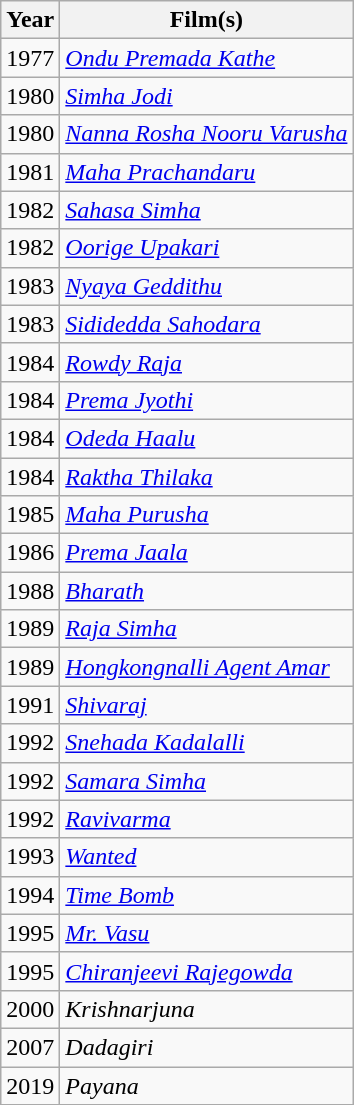<table class="wikitable sortable">
<tr>
<th>Year</th>
<th>Film(s)</th>
</tr>
<tr>
<td>1977</td>
<td><em><a href='#'>Ondu Premada Kathe</a></em></td>
</tr>
<tr>
<td>1980</td>
<td><em><a href='#'>Simha Jodi</a></em></td>
</tr>
<tr>
<td>1980</td>
<td><em><a href='#'>Nanna Rosha Nooru Varusha</a></em></td>
</tr>
<tr>
<td>1981</td>
<td><em><a href='#'>Maha Prachandaru</a></em></td>
</tr>
<tr>
<td>1982</td>
<td><em><a href='#'>Sahasa Simha </a></em></td>
</tr>
<tr>
<td>1982</td>
<td><em><a href='#'>Oorige Upakari</a></em></td>
</tr>
<tr>
<td>1983</td>
<td><em><a href='#'>Nyaya Geddithu</a></em></td>
</tr>
<tr>
<td>1983</td>
<td><em><a href='#'>Sididedda Sahodara</a></em></td>
</tr>
<tr>
<td>1984</td>
<td><em><a href='#'>Rowdy Raja</a></em></td>
</tr>
<tr>
<td>1984</td>
<td><em><a href='#'>Prema Jyothi</a></em></td>
</tr>
<tr>
<td>1984</td>
<td><em><a href='#'>Odeda Haalu</a></em></td>
</tr>
<tr>
<td>1984</td>
<td><em><a href='#'>Raktha Thilaka</a></em></td>
</tr>
<tr>
<td>1985</td>
<td><em><a href='#'>Maha Purusha</a></em></td>
</tr>
<tr>
<td>1986</td>
<td><em><a href='#'>Prema Jaala</a></em></td>
</tr>
<tr>
<td>1988</td>
<td><em><a href='#'>Bharath</a></em></td>
</tr>
<tr>
<td>1989</td>
<td><em><a href='#'>Raja Simha</a></em></td>
</tr>
<tr>
<td>1989</td>
<td><em><a href='#'>Hongkongnalli Agent Amar</a></em></td>
</tr>
<tr>
<td>1991</td>
<td><em><a href='#'>Shivaraj</a></em></td>
</tr>
<tr>
<td>1992</td>
<td><em><a href='#'>Snehada Kadalalli</a></em></td>
</tr>
<tr>
<td>1992</td>
<td><em><a href='#'>Samara Simha</a></em></td>
</tr>
<tr>
<td>1992</td>
<td><em><a href='#'>Ravivarma</a></em></td>
</tr>
<tr>
<td>1993</td>
<td><em><a href='#'>Wanted</a></em></td>
</tr>
<tr>
<td>1994</td>
<td><em><a href='#'>Time Bomb</a></em></td>
</tr>
<tr>
<td>1995</td>
<td><em><a href='#'>Mr. Vasu</a></em></td>
</tr>
<tr>
<td>1995</td>
<td><em><a href='#'>Chiranjeevi Rajegowda</a></em></td>
</tr>
<tr>
<td>2000</td>
<td><em>Krishnarjuna</em></td>
</tr>
<tr>
<td>2007</td>
<td><em>Dadagiri</em></td>
</tr>
<tr>
<td>2019</td>
<td><em>Payana</em></td>
</tr>
</table>
